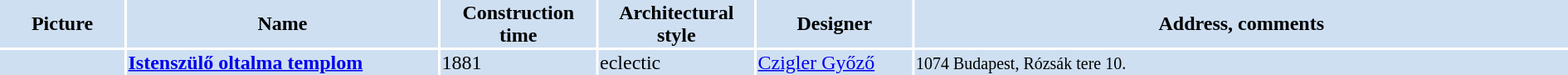<table width="100%">
<tr>
<th bgcolor="#CEDFF2" width="8%">Picture</th>
<th bgcolor="#CEDFF2" width="20%">Name</th>
<th bgcolor="#CEDFF2" width="10%">Construction time</th>
<th bgcolor="#CEDFF2" width="10%">Architectural style</th>
<th bgcolor="#CEDFF2" width="10%">Designer</th>
<th bgcolor="#CEDFF2" width="42%">Address, comments</th>
</tr>
<tr>
<td bgcolor="#CEDFF2"></td>
<td bgcolor="#CEDFF2"><strong><a href='#'>Istenszülő oltalma templom</a></strong></td>
<td bgcolor="#CEDFF2">1881</td>
<td bgcolor="#CEDFF2">eclectic</td>
<td bgcolor="#CEDFF2"><a href='#'>Czigler Győző</a></td>
<td bgcolor="#CEDFF2"><small>1074 Budapest, Rózsák tere 10.</small></td>
</tr>
</table>
